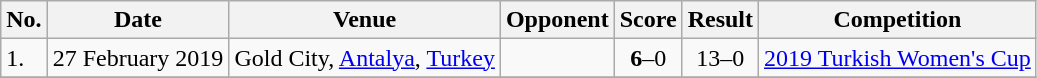<table class="wikitable">
<tr>
<th>No.</th>
<th>Date</th>
<th>Venue</th>
<th>Opponent</th>
<th>Score</th>
<th>Result</th>
<th>Competition</th>
</tr>
<tr>
<td>1.</td>
<td>27 February 2019</td>
<td>Gold City, <a href='#'>Antalya</a>, <a href='#'>Turkey</a></td>
<td></td>
<td align=center><strong>6</strong>–0</td>
<td align=center>13–0</td>
<td><a href='#'>2019 Turkish Women's Cup</a></td>
</tr>
<tr>
</tr>
</table>
